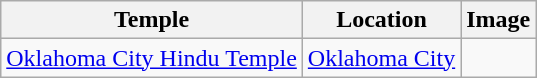<table class="wikitable sortable" id="tableTempleWikiOK">
<tr>
<th>Temple</th>
<th>Location</th>
<th>Image</th>
</tr>
<tr>
<td><a href='#'>Oklahoma City Hindu Temple</a></td>
<td><a href='#'>Oklahoma City</a></td>
<td></td>
</tr>
</table>
